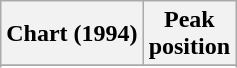<table class="wikitable sortable">
<tr>
<th align="left">Chart (1994)</th>
<th align="center">Peak<br>position</th>
</tr>
<tr>
</tr>
<tr>
</tr>
</table>
